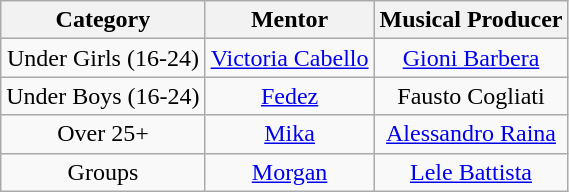<table class=wikitable style="text-align:center">
<tr>
<th>Category</th>
<th>Mentor</th>
<th>Musical Producer</th>
</tr>
<tr>
<td>Under Girls (16-24)</td>
<td><a href='#'>Victoria Cabello</a></td>
<td><a href='#'>Gioni Barbera</a></td>
</tr>
<tr>
<td>Under Boys (16-24)</td>
<td><a href='#'>Fedez</a></td>
<td>Fausto Cogliati</td>
</tr>
<tr>
<td>Over 25+</td>
<td><a href='#'>Mika</a></td>
<td><a href='#'>Alessandro Raina</a></td>
</tr>
<tr>
<td>Groups</td>
<td><a href='#'>Morgan</a></td>
<td><a href='#'>Lele Battista</a></td>
</tr>
</table>
